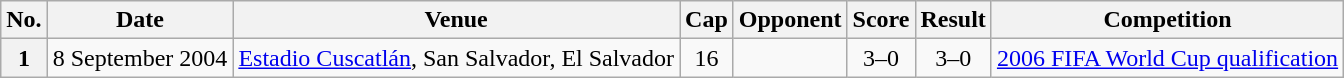<table class="wikitable sortable plainrowheaders">
<tr>
<th scope=col>No.</th>
<th scope=col>Date</th>
<th scope=col>Venue</th>
<th scope=col>Cap</th>
<th scope=col>Opponent</th>
<th scope=col>Score</th>
<th scope=col>Result</th>
<th scope=col>Competition</th>
</tr>
<tr>
<th scope=row style=text-align:center>1</th>
<td>8 September 2004</td>
<td><a href='#'>Estadio Cuscatlán</a>, San Salvador, El Salvador</td>
<td align=center>16</td>
<td></td>
<td align=center>3–0</td>
<td align=center>3–0</td>
<td><a href='#'>2006 FIFA World Cup qualification</a></td>
</tr>
</table>
